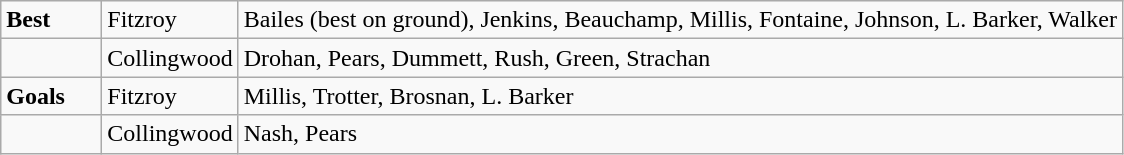<table class=wikitable>
<tr>
<td width="60pt"><strong>Best</strong></td>
<td width="80pt">Fitzroy</td>
<td>Bailes (best on ground), Jenkins, Beauchamp, Millis, Fontaine, Johnson, L. Barker, Walker</td>
</tr>
<tr>
<td></td>
<td>Collingwood</td>
<td>Drohan, Pears, Dummett, Rush, Green, Strachan</td>
</tr>
<tr>
<td><strong>Goals</strong></td>
<td>Fitzroy</td>
<td>Millis, Trotter, Brosnan, L. Barker</td>
</tr>
<tr>
<td></td>
<td>Collingwood</td>
<td>Nash, Pears</td>
</tr>
</table>
